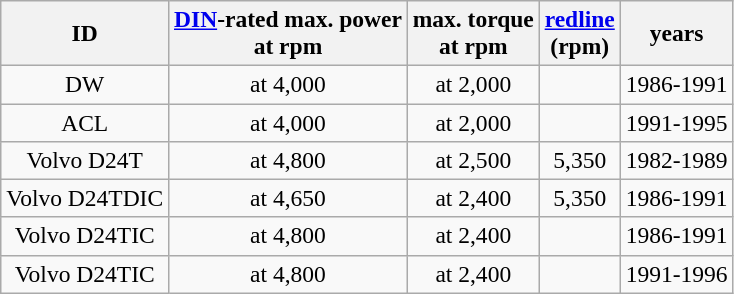<table class="wikitable" style="text-align: center; font-size: 98%;">
<tr>
<th>ID</th>
<th><a href='#'>DIN</a>-rated max. power<br>at rpm</th>
<th>max. torque<br>at rpm</th>
<th><a href='#'>redline</a><br>(rpm)</th>
<th>years</th>
</tr>
<tr>
<td>DW</td>
<td> at 4,000</td>
<td> at 2,000</td>
<td></td>
<td>1986-1991</td>
</tr>
<tr>
<td>ACL</td>
<td> at 4,000</td>
<td> at 2,000</td>
<td></td>
<td>1991-1995</td>
</tr>
<tr>
<td>Volvo D24T</td>
<td> at 4,800</td>
<td> at 2,500</td>
<td>5,350</td>
<td>1982-1989</td>
</tr>
<tr>
<td>Volvo D24TDIC</td>
<td> at 4,650</td>
<td> at 2,400</td>
<td>5,350</td>
<td>1986-1991</td>
</tr>
<tr>
<td>Volvo D24TIC</td>
<td> at 4,800</td>
<td> at 2,400</td>
<td></td>
<td>1986-1991</td>
</tr>
<tr>
<td>Volvo D24TIC</td>
<td> at 4,800</td>
<td> at 2,400</td>
<td></td>
<td>1991-1996</td>
</tr>
</table>
